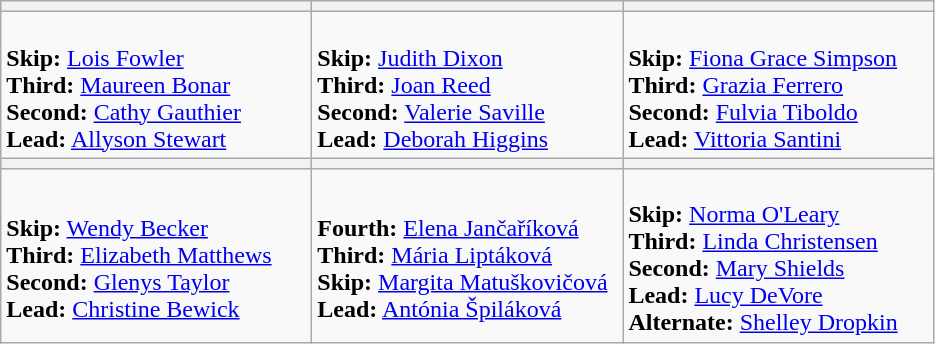<table class="wikitable">
<tr>
<th width=200></th>
<th width=200></th>
<th width=200></th>
</tr>
<tr>
<td><br><strong>Skip:</strong> <a href='#'>Lois Fowler</a><br>
<strong>Third:</strong> <a href='#'>Maureen Bonar</a><br>
<strong>Second:</strong> <a href='#'>Cathy Gauthier</a><br>
<strong>Lead:</strong> <a href='#'>Allyson Stewart</a></td>
<td><br><strong>Skip:</strong> <a href='#'>Judith Dixon</a><br>
<strong>Third:</strong> <a href='#'>Joan Reed</a><br>
<strong>Second:</strong> <a href='#'>Valerie Saville</a><br>
<strong>Lead:</strong> <a href='#'>Deborah Higgins</a></td>
<td><br><strong>Skip:</strong> <a href='#'>Fiona Grace Simpson</a><br>
<strong>Third:</strong> <a href='#'>Grazia Ferrero</a><br>
<strong>Second:</strong> <a href='#'>Fulvia Tiboldo</a><br>
<strong>Lead:</strong> <a href='#'>Vittoria Santini</a></td>
</tr>
<tr>
<th width=200></th>
<th width=200></th>
<th width=200></th>
</tr>
<tr>
<td><br><strong>Skip:</strong> <a href='#'>Wendy Becker</a><br>
<strong>Third:</strong> <a href='#'>Elizabeth Matthews</a><br>
<strong>Second:</strong> <a href='#'>Glenys Taylor</a><br>
<strong>Lead:</strong> <a href='#'>Christine Bewick</a></td>
<td><br><strong>Fourth:</strong> <a href='#'>Elena Jančaříková</a><br>
<strong>Third:</strong> <a href='#'>Mária Liptáková</a><br>
<strong>Skip:</strong> <a href='#'>Margita Matuškovičová</a><br>
<strong>Lead:</strong> <a href='#'>Antónia Špiláková</a></td>
<td><br><strong>Skip:</strong> <a href='#'>Norma O'Leary</a><br>
<strong>Third:</strong> <a href='#'>Linda Christensen</a><br>
<strong>Second:</strong> <a href='#'>Mary Shields</a><br>
<strong>Lead:</strong> <a href='#'>Lucy DeVore</a><br>
<strong>Alternate:</strong> <a href='#'>Shelley Dropkin</a></td>
</tr>
</table>
